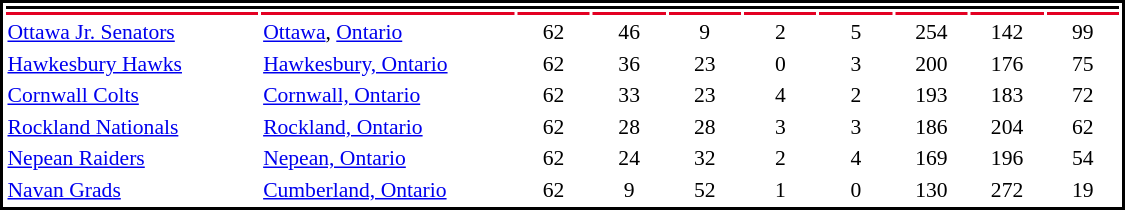<table cellpadding="0">
<tr align="center" style="vertical-align: top">
<td></td>
<td><br><table cellpadding="1" width="750px" style="font-size: 90%; text-align:center; border: 2px solid black;">
<tr bgcolor="#000000">
<th colspan="12"></th>
</tr>
<tr>
<th style="background: #E30022; width:8em"></th>
<th style="background: #E30022; width:8em"></th>
<th style="background: #E30022; width:2.2em"></th>
<th style="background: #E30022; width:2.2em"></th>
<th style="background: #E30022; width:2.2em"></th>
<th style="background: #E30022; width:2.2em"></th>
<th style="background: #E30022; width:2.2em"></th>
<th style="background: #E30022; width:2.2em"></th>
<th style="background: #E30022; width:2.2em"></th>
<th style="background: #E30022; width:2.2em"></th>
</tr>
<tr>
<td align=left><a href='#'>Ottawa Jr. Senators</a></td>
<td align=left><a href='#'>Ottawa</a>, <a href='#'>Ontario</a></td>
<td>62</td>
<td>46</td>
<td>9</td>
<td>2</td>
<td>5</td>
<td>254</td>
<td>142</td>
<td>99</td>
</tr>
<tr>
<td align=left><a href='#'>Hawkesbury Hawks</a></td>
<td align=left><a href='#'>Hawkesbury, Ontario</a></td>
<td>62</td>
<td>36</td>
<td>23</td>
<td>0</td>
<td>3</td>
<td>200</td>
<td>176</td>
<td>75</td>
</tr>
<tr>
<td align=left><a href='#'>Cornwall Colts</a></td>
<td align=left><a href='#'>Cornwall, Ontario</a></td>
<td>62</td>
<td>33</td>
<td>23</td>
<td>4</td>
<td>2</td>
<td>193</td>
<td>183</td>
<td>72</td>
</tr>
<tr>
<td align=left><a href='#'>Rockland Nationals</a></td>
<td align=left><a href='#'>Rockland, Ontario</a></td>
<td>62</td>
<td>28</td>
<td>28</td>
<td>3</td>
<td>3</td>
<td>186</td>
<td>204</td>
<td>62</td>
</tr>
<tr>
<td align=left><a href='#'>Nepean Raiders</a></td>
<td align=left><a href='#'>Nepean, Ontario</a></td>
<td>62</td>
<td>24</td>
<td>32</td>
<td>2</td>
<td>4</td>
<td>169</td>
<td>196</td>
<td>54</td>
</tr>
<tr>
<td align=left><a href='#'>Navan Grads</a></td>
<td align=left><a href='#'>Cumberland, Ontario</a></td>
<td>62</td>
<td>9</td>
<td>52</td>
<td>1</td>
<td>0</td>
<td>130</td>
<td>272</td>
<td>19</td>
</tr>
</table>
</td>
</tr>
</table>
